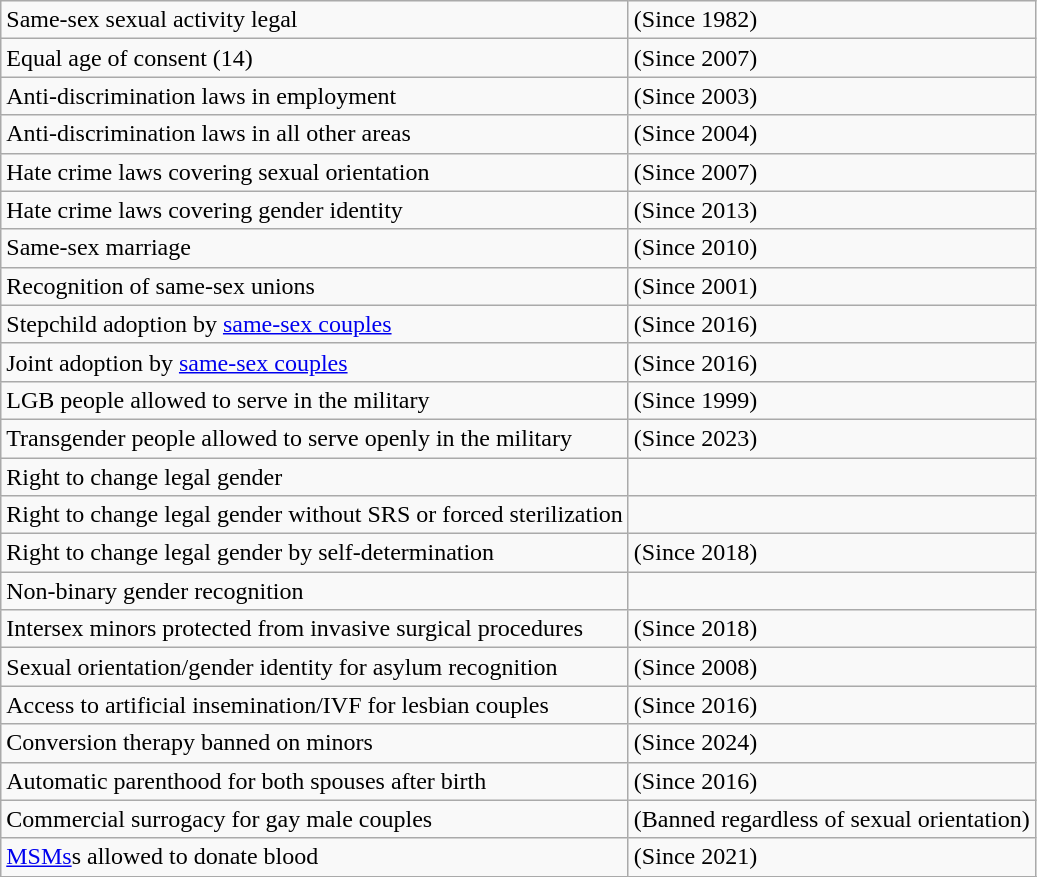<table class="wikitable">
<tr>
<td>Same-sex sexual activity legal</td>
<td> (Since 1982)</td>
</tr>
<tr>
<td>Equal age of consent (14)</td>
<td> (Since 2007)</td>
</tr>
<tr>
<td>Anti-discrimination laws in employment</td>
<td> (Since 2003)</td>
</tr>
<tr>
<td>Anti-discrimination laws in all other areas</td>
<td> (Since 2004)</td>
</tr>
<tr>
<td>Hate crime laws covering sexual orientation</td>
<td> (Since 2007)</td>
</tr>
<tr>
<td>Hate crime laws covering gender identity</td>
<td> (Since 2013)</td>
</tr>
<tr>
<td>Same-sex marriage</td>
<td> (Since 2010)</td>
</tr>
<tr>
<td>Recognition of same-sex unions</td>
<td> (Since 2001)</td>
</tr>
<tr>
<td>Stepchild adoption by <a href='#'>same-sex couples</a></td>
<td> (Since 2016)</td>
</tr>
<tr>
<td>Joint adoption by <a href='#'>same-sex couples</a></td>
<td> (Since 2016)</td>
</tr>
<tr>
<td>LGB people allowed to serve in the military</td>
<td> (Since 1999)</td>
</tr>
<tr>
<td>Transgender people allowed to serve openly in the military</td>
<td> (Since 2023)</td>
</tr>
<tr>
<td>Right to change legal gender</td>
<td></td>
</tr>
<tr>
<td>Right to change legal gender without SRS or forced sterilization</td>
<td></td>
</tr>
<tr>
<td>Right to change legal gender by self-determination</td>
<td> (Since 2018)</td>
</tr>
<tr>
<td>Non-binary gender recognition</td>
<td></td>
</tr>
<tr>
<td>Intersex minors protected from invasive surgical procedures</td>
<td> (Since 2018)</td>
</tr>
<tr>
<td>Sexual orientation/gender identity for asylum recognition</td>
<td> (Since 2008)</td>
</tr>
<tr>
<td>Access to artificial insemination/IVF for lesbian couples</td>
<td> (Since 2016)</td>
</tr>
<tr>
<td>Conversion therapy banned on minors</td>
<td> (Since 2024)</td>
</tr>
<tr>
<td>Automatic parenthood for both spouses after birth</td>
<td> (Since 2016)</td>
</tr>
<tr>
<td>Commercial surrogacy for gay male couples</td>
<td> (Banned regardless of sexual orientation)</td>
</tr>
<tr>
<td><a href='#'>MSMs</a>s allowed to donate blood</td>
<td> (Since 2021)</td>
</tr>
<tr>
</tr>
</table>
